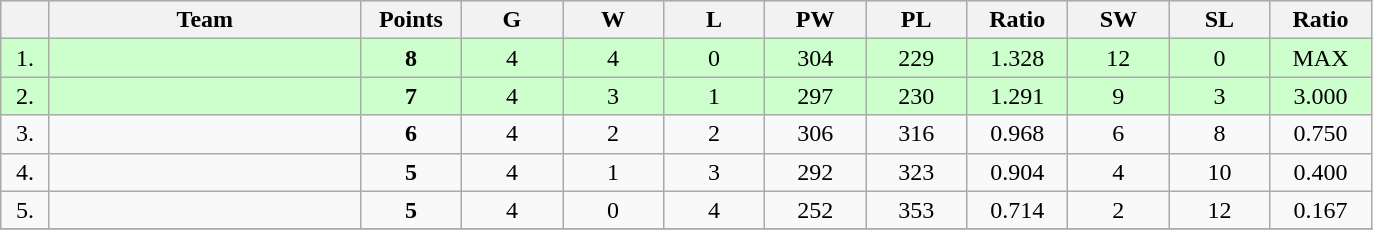<table class=wikitable style="text-align:center">
<tr bgcolor="#DCDCDC">
<th width="25"></th>
<th width="200">Team</th>
<th width="60">Points</th>
<th width="60">G</th>
<th width="60">W</th>
<th width="60">L</th>
<th width="60">PW</th>
<th width="60">PL</th>
<th width="60">Ratio</th>
<th width="60">SW</th>
<th width="60">SL</th>
<th width="60">Ratio</th>
</tr>
<tr bgcolor=#CCFFCC>
<td>1.</td>
<td align=left></td>
<td><strong>8</strong></td>
<td>4</td>
<td>4</td>
<td>0</td>
<td>304</td>
<td>229</td>
<td>1.328</td>
<td>12</td>
<td>0</td>
<td>MAX</td>
</tr>
<tr bgcolor=#CCFFCC>
<td>2.</td>
<td align=left></td>
<td><strong>7</strong></td>
<td>4</td>
<td>3</td>
<td>1</td>
<td>297</td>
<td>230</td>
<td>1.291</td>
<td>9</td>
<td>3</td>
<td>3.000</td>
</tr>
<tr>
<td>3.</td>
<td align=left></td>
<td><strong>6</strong></td>
<td>4</td>
<td>2</td>
<td>2</td>
<td>306</td>
<td>316</td>
<td>0.968</td>
<td>6</td>
<td>8</td>
<td>0.750</td>
</tr>
<tr>
<td>4.</td>
<td align=left></td>
<td><strong>5</strong></td>
<td>4</td>
<td>1</td>
<td>3</td>
<td>292</td>
<td>323</td>
<td>0.904</td>
<td>4</td>
<td>10</td>
<td>0.400</td>
</tr>
<tr>
<td>5.</td>
<td align=left></td>
<td><strong>5</strong></td>
<td>4</td>
<td>0</td>
<td>4</td>
<td>252</td>
<td>353</td>
<td>0.714</td>
<td>2</td>
<td>12</td>
<td>0.167</td>
</tr>
<tr>
</tr>
</table>
